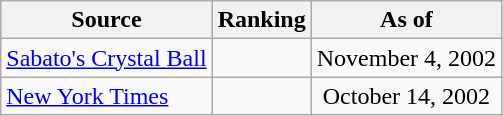<table class="wikitable" style="text-align:center">
<tr>
<th>Source</th>
<th>Ranking</th>
<th>As of</th>
</tr>
<tr>
<td align=left><a href='#'>Sabato's Crystal Ball</a></td>
<td></td>
<td>November 4, 2002</td>
</tr>
<tr>
<td align=left><a href='#'>New York Times</a></td>
<td></td>
<td>October 14, 2002</td>
</tr>
</table>
